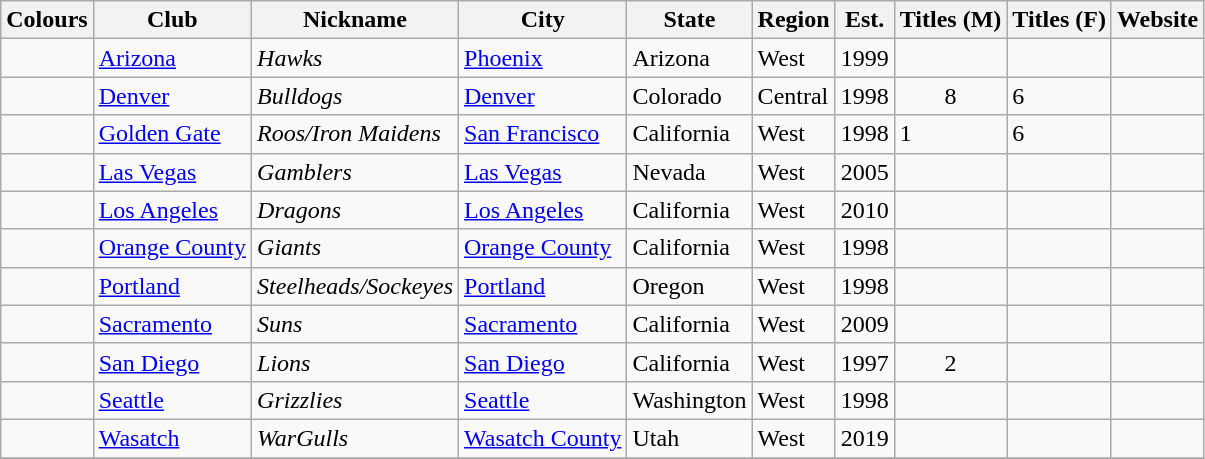<table class="wikitable sortable">
<tr>
<th>Colours</th>
<th>Club</th>
<th>Nickname</th>
<th>City</th>
<th>State</th>
<th>Region</th>
<th>Est.</th>
<th>Titles (M)</th>
<th>Titles (F)</th>
<th>Website</th>
</tr>
<tr>
<td></td>
<td><a href='#'>Arizona</a></td>
<td><em>Hawks</em></td>
<td><a href='#'>Phoenix</a></td>
<td>Arizona</td>
<td>West</td>
<td>1999</td>
<td></td>
<td></td>
<td></td>
</tr>
<tr>
<td></td>
<td><a href='#'>Denver</a></td>
<td><em>Bulldogs</em></td>
<td><a href='#'>Denver</a></td>
<td>Colorado</td>
<td>Central</td>
<td>1998</td>
<td style="text-align:center">8</td>
<td>6</td>
<td></td>
</tr>
<tr>
<td></td>
<td><a href='#'>Golden Gate</a></td>
<td><em>Roos/Iron Maidens</em></td>
<td><a href='#'>San Francisco</a></td>
<td>California</td>
<td>West</td>
<td>1998</td>
<td>1</td>
<td>6</td>
<td></td>
</tr>
<tr>
<td></td>
<td><a href='#'>Las Vegas</a></td>
<td><em>Gamblers</em></td>
<td><a href='#'>Las Vegas</a></td>
<td>Nevada</td>
<td>West</td>
<td>2005</td>
<td></td>
<td></td>
<td></td>
</tr>
<tr>
<td></td>
<td><a href='#'>Los Angeles</a></td>
<td><em>Dragons</em></td>
<td><a href='#'>Los Angeles</a></td>
<td>California</td>
<td>West</td>
<td>2010</td>
<td></td>
<td></td>
<td></td>
</tr>
<tr>
<td></td>
<td><a href='#'>Orange County</a></td>
<td><em>Giants</em></td>
<td><a href='#'>Orange County</a></td>
<td>California</td>
<td>West</td>
<td>1998</td>
<td></td>
<td></td>
<td></td>
</tr>
<tr>
<td></td>
<td><a href='#'>Portland</a></td>
<td><em>Steelheads/Sockeyes</em></td>
<td><a href='#'>Portland</a></td>
<td>Oregon</td>
<td>West</td>
<td>1998</td>
<td></td>
<td></td>
<td></td>
</tr>
<tr>
<td></td>
<td><a href='#'>Sacramento</a></td>
<td><em>Suns</em></td>
<td><a href='#'>Sacramento</a></td>
<td>California</td>
<td>West</td>
<td>2009</td>
<td></td>
<td></td>
<td></td>
</tr>
<tr>
<td></td>
<td><a href='#'>San Diego</a></td>
<td><em>Lions</em></td>
<td><a href='#'>San Diego</a></td>
<td>California</td>
<td>West</td>
<td>1997</td>
<td style="text-align:center">2</td>
<td></td>
<td></td>
</tr>
<tr>
<td></td>
<td><a href='#'>Seattle</a></td>
<td><em>Grizzlies</em></td>
<td><a href='#'>Seattle</a></td>
<td>Washington</td>
<td>West</td>
<td>1998</td>
<td></td>
<td></td>
<td></td>
</tr>
<tr>
<td></td>
<td><a href='#'>Wasatch</a></td>
<td><em>WarGulls</em></td>
<td><a href='#'>Wasatch County</a></td>
<td>Utah</td>
<td>West</td>
<td>2019</td>
<td></td>
<td></td>
<td></td>
</tr>
<tr>
</tr>
</table>
